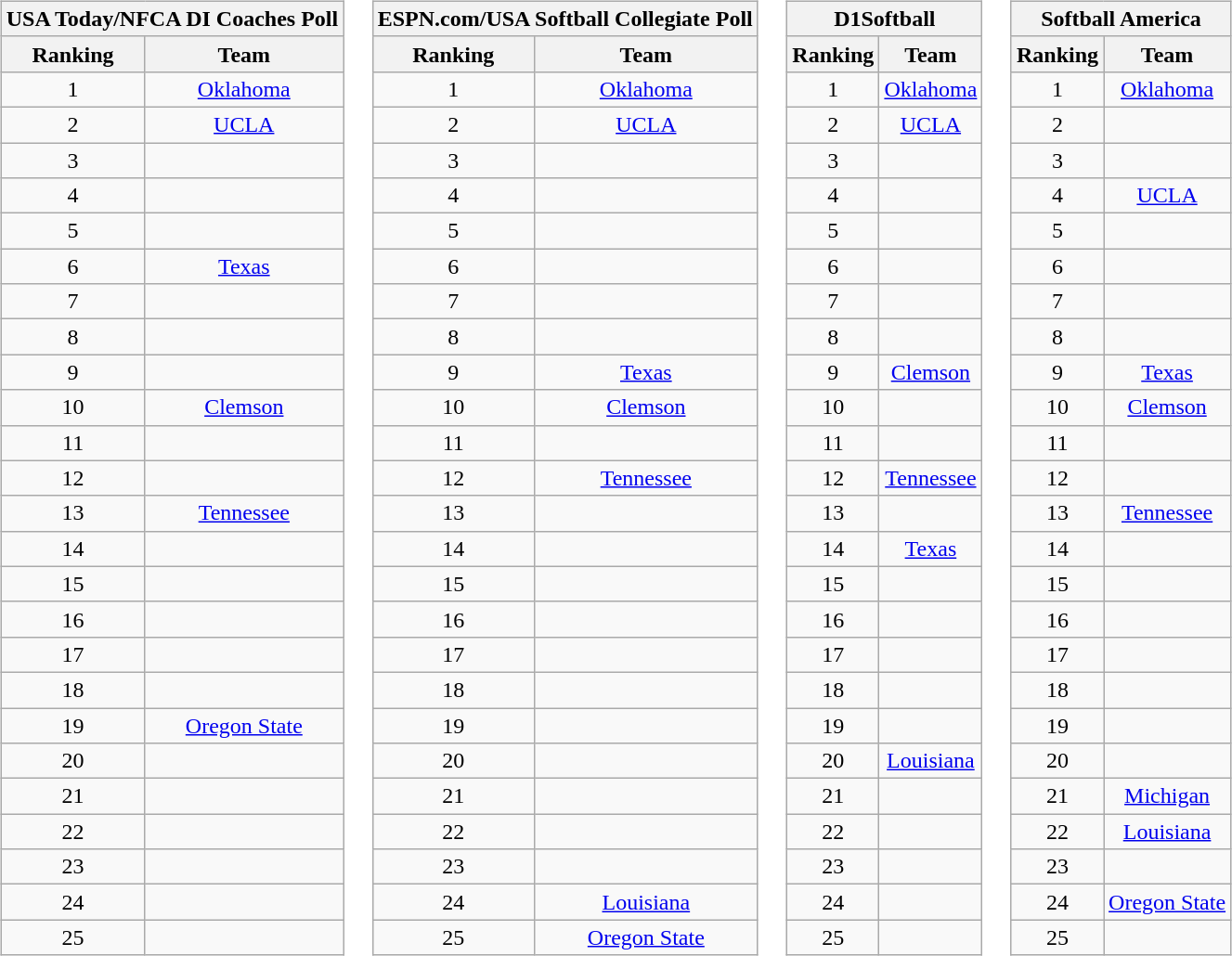<table>
<tr style="vertical-align:top;">
<td><br><table class="wikitable" style="text-align:center;">
<tr>
<th colspan=3><strong>USA Today/NFCA DI Coaches Poll</strong></th>
</tr>
<tr>
<th>Ranking</th>
<th>Team</th>
</tr>
<tr>
<td>1</td>
<td><a href='#'>Oklahoma</a></td>
</tr>
<tr>
<td>2</td>
<td><a href='#'>UCLA</a></td>
</tr>
<tr>
<td>3</td>
<td></td>
</tr>
<tr>
<td>4</td>
<td></td>
</tr>
<tr>
<td>5</td>
<td></td>
</tr>
<tr>
<td>6</td>
<td><a href='#'>Texas</a></td>
</tr>
<tr>
<td>7</td>
<td></td>
</tr>
<tr>
<td>8</td>
<td></td>
</tr>
<tr>
<td>9</td>
<td></td>
</tr>
<tr>
<td>10</td>
<td><a href='#'>Clemson</a></td>
</tr>
<tr>
<td>11</td>
<td></td>
</tr>
<tr>
<td>12</td>
<td></td>
</tr>
<tr>
<td>13</td>
<td><a href='#'>Tennessee</a></td>
</tr>
<tr>
<td>14</td>
<td></td>
</tr>
<tr>
<td>15</td>
<td></td>
</tr>
<tr>
<td>16</td>
<td></td>
</tr>
<tr>
<td>17</td>
<td></td>
</tr>
<tr>
<td>18</td>
<td></td>
</tr>
<tr>
<td>19</td>
<td><a href='#'>Oregon State</a></td>
</tr>
<tr>
<td>20</td>
<td></td>
</tr>
<tr>
<td>21</td>
<td></td>
</tr>
<tr>
<td>22</td>
<td></td>
</tr>
<tr>
<td>23</td>
<td></td>
</tr>
<tr>
<td>24</td>
<td></td>
</tr>
<tr>
<td>25</td>
<td></td>
</tr>
</table>
</td>
<td><br><table class="wikitable" style="text-align:center;">
<tr>
<th colspan=3><strong>ESPN.com/USA Softball Collegiate Poll</strong></th>
</tr>
<tr>
<th>Ranking</th>
<th>Team</th>
</tr>
<tr>
<td>1</td>
<td><a href='#'>Oklahoma</a></td>
</tr>
<tr>
<td>2</td>
<td><a href='#'>UCLA</a></td>
</tr>
<tr>
<td>3</td>
<td></td>
</tr>
<tr>
<td>4</td>
<td></td>
</tr>
<tr>
<td>5</td>
<td></td>
</tr>
<tr>
<td>6</td>
<td></td>
</tr>
<tr>
<td>7</td>
<td></td>
</tr>
<tr>
<td>8</td>
<td></td>
</tr>
<tr>
<td>9</td>
<td><a href='#'>Texas</a></td>
</tr>
<tr>
<td>10</td>
<td><a href='#'>Clemson</a></td>
</tr>
<tr>
<td>11</td>
<td></td>
</tr>
<tr>
<td>12</td>
<td><a href='#'>Tennessee</a></td>
</tr>
<tr>
<td>13</td>
<td></td>
</tr>
<tr>
<td>14</td>
<td></td>
</tr>
<tr>
<td>15</td>
<td></td>
</tr>
<tr>
<td>16</td>
<td></td>
</tr>
<tr>
<td>17</td>
<td></td>
</tr>
<tr>
<td>18</td>
<td></td>
</tr>
<tr>
<td>19</td>
<td></td>
</tr>
<tr>
<td>20</td>
<td></td>
</tr>
<tr>
<td>21</td>
<td></td>
</tr>
<tr>
<td>22</td>
<td></td>
</tr>
<tr>
<td>23</td>
<td></td>
</tr>
<tr>
<td>24</td>
<td><a href='#'>Louisiana</a></td>
</tr>
<tr>
<td>25</td>
<td><a href='#'>Oregon State</a></td>
</tr>
</table>
</td>
<td><br><table class="wikitable" style="text-align:center;">
<tr>
<th colspan=3><strong>D1Softball</strong></th>
</tr>
<tr>
<th>Ranking</th>
<th>Team</th>
</tr>
<tr>
<td>1</td>
<td><a href='#'>Oklahoma</a></td>
</tr>
<tr>
<td>2</td>
<td><a href='#'>UCLA</a></td>
</tr>
<tr>
<td>3</td>
<td></td>
</tr>
<tr>
<td>4</td>
<td></td>
</tr>
<tr>
<td>5</td>
<td></td>
</tr>
<tr>
<td>6</td>
<td></td>
</tr>
<tr>
<td>7</td>
<td></td>
</tr>
<tr>
<td>8</td>
<td></td>
</tr>
<tr>
<td>9</td>
<td><a href='#'>Clemson</a></td>
</tr>
<tr>
<td>10</td>
<td></td>
</tr>
<tr>
<td>11</td>
<td></td>
</tr>
<tr>
<td>12</td>
<td><a href='#'>Tennessee</a></td>
</tr>
<tr>
<td>13</td>
<td></td>
</tr>
<tr>
<td>14</td>
<td><a href='#'>Texas</a></td>
</tr>
<tr>
<td>15</td>
<td></td>
</tr>
<tr>
<td>16</td>
<td></td>
</tr>
<tr>
<td>17</td>
<td></td>
</tr>
<tr>
<td>18</td>
<td></td>
</tr>
<tr>
<td>19</td>
<td></td>
</tr>
<tr>
<td>20</td>
<td><a href='#'>Louisiana</a></td>
</tr>
<tr>
<td>21</td>
<td></td>
</tr>
<tr>
<td>22</td>
<td></td>
</tr>
<tr>
<td>23</td>
<td></td>
</tr>
<tr>
<td>24</td>
<td></td>
</tr>
<tr>
<td>25</td>
<td></td>
</tr>
</table>
</td>
<td><br><table class="wikitable" style="text-align:center;">
<tr>
<th colspan=3><strong>Softball America</strong></th>
</tr>
<tr>
<th>Ranking</th>
<th>Team</th>
</tr>
<tr>
<td>1</td>
<td><a href='#'>Oklahoma</a></td>
</tr>
<tr>
<td>2</td>
<td></td>
</tr>
<tr>
<td>3</td>
<td></td>
</tr>
<tr>
<td>4</td>
<td><a href='#'>UCLA</a></td>
</tr>
<tr>
<td>5</td>
<td></td>
</tr>
<tr>
<td>6</td>
<td></td>
</tr>
<tr>
<td>7</td>
<td></td>
</tr>
<tr>
<td>8</td>
<td></td>
</tr>
<tr>
<td>9</td>
<td><a href='#'>Texas</a></td>
</tr>
<tr>
<td>10</td>
<td><a href='#'>Clemson</a></td>
</tr>
<tr>
<td>11</td>
<td></td>
</tr>
<tr>
<td>12</td>
<td></td>
</tr>
<tr>
<td>13</td>
<td><a href='#'>Tennessee</a></td>
</tr>
<tr>
<td>14</td>
<td></td>
</tr>
<tr>
<td>15</td>
<td></td>
</tr>
<tr>
<td>16</td>
<td></td>
</tr>
<tr>
<td>17</td>
<td></td>
</tr>
<tr>
<td>18</td>
<td></td>
</tr>
<tr>
<td>19</td>
<td></td>
</tr>
<tr>
<td>20</td>
<td></td>
</tr>
<tr>
<td>21</td>
<td><a href='#'>Michigan</a></td>
</tr>
<tr>
<td>22</td>
<td><a href='#'>Louisiana</a></td>
</tr>
<tr>
<td>23</td>
<td></td>
</tr>
<tr>
<td>24</td>
<td><a href='#'>Oregon State</a></td>
</tr>
<tr>
<td>25</td>
<td></td>
</tr>
</table>
</td>
</tr>
</table>
